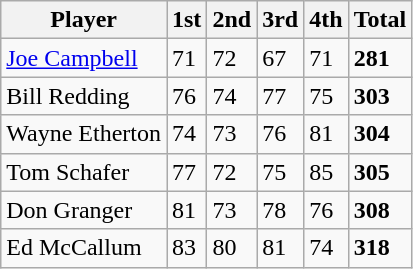<table class="wikitable">
<tr>
<th>Player</th>
<th>1st</th>
<th>2nd</th>
<th>3rd</th>
<th>4th</th>
<th>Total</th>
</tr>
<tr>
<td><a href='#'>Joe Campbell</a></td>
<td>71</td>
<td>72</td>
<td>67</td>
<td>71</td>
<td><strong>281</strong></td>
</tr>
<tr>
<td>Bill Redding</td>
<td>76</td>
<td>74</td>
<td>77</td>
<td>75</td>
<td><strong>303</strong></td>
</tr>
<tr>
<td>Wayne Etherton</td>
<td>74</td>
<td>73</td>
<td>76</td>
<td>81</td>
<td><strong>304</strong></td>
</tr>
<tr>
<td>Tom Schafer</td>
<td>77</td>
<td>72</td>
<td>75</td>
<td>85</td>
<td><strong>305</strong></td>
</tr>
<tr>
<td>Don Granger</td>
<td>81</td>
<td>73</td>
<td>78</td>
<td>76</td>
<td><strong>308</strong></td>
</tr>
<tr>
<td>Ed McCallum</td>
<td>83</td>
<td>80</td>
<td>81</td>
<td>74</td>
<td><strong>318</strong></td>
</tr>
</table>
